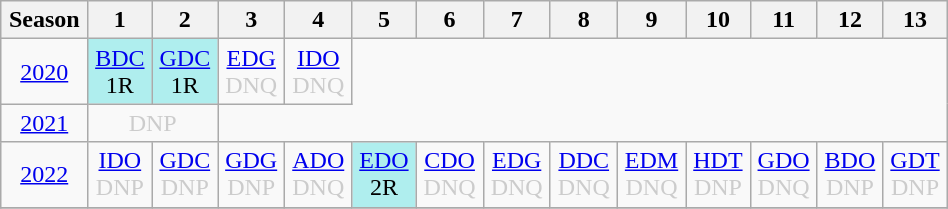<table class="wikitable" style="width:50%; margin:0">
<tr>
<th>Season</th>
<th>1</th>
<th>2</th>
<th>3</th>
<th>4</th>
<th>5</th>
<th>6</th>
<th>7</th>
<th>8</th>
<th>9</th>
<th>10</th>
<th>11</th>
<th>12</th>
<th>13</th>
</tr>
<tr>
<td style="text-align:center;"background:#efefef;"><a href='#'>2020</a></td>
<td style="text-align:center; background:#afeeee;"><a href='#'>BDC</a><br>1R</td>
<td style="text-align:center; background:#afeeee;"><a href='#'>GDC</a><br>1R</td>
<td style="text-align:center; color:#ccc;"><a href='#'>EDG</a><br>DNQ</td>
<td style="text-align:center; color:#ccc;"><a href='#'>IDO</a><br>DNQ</td>
</tr>
<tr>
<td style="text-align:center;"background:#efefef;"><a href='#'>2021</a></td>
<td colspan="2" style="text-align:center; color:#ccc;">DNP</td>
</tr>
<tr>
<td style="text-align:center;"background:#efefef;"><a href='#'>2022</a></td>
<td style="text-align:center; color:#ccc;"><a href='#'>IDO</a><br>DNP</td>
<td style="text-align:center; color:#ccc;"><a href='#'>GDC</a><br>DNP</td>
<td style="text-align:center; color:#ccc;"><a href='#'>GDG</a><br>DNP</td>
<td style="text-align:center; color:#ccc;"><a href='#'>ADO</a><br>DNQ</td>
<td style="text-align:center; background:#afeeee;"><a href='#'>EDO</a><br>2R</td>
<td style="text-align:center; color:#ccc;"><a href='#'>CDO</a><br>DNQ</td>
<td style="text-align:center; color:#ccc;"><a href='#'>EDG</a><br>DNQ</td>
<td style="text-align:center; color:#ccc;"><a href='#'>DDC</a><br>DNQ</td>
<td style="text-align:center; color:#ccc;"><a href='#'>EDM</a><br>DNQ</td>
<td style="text-align:center; color:#ccc;"><a href='#'>HDT</a><br>DNP</td>
<td style="text-align:center; color:#ccc;"><a href='#'>GDO</a><br>DNQ</td>
<td style="text-align:center; color:#ccc;"><a href='#'>BDO</a><br>DNP</td>
<td style="text-align:center; color:#ccc;"><a href='#'>GDT</a><br>DNP</td>
</tr>
<tr>
</tr>
</table>
